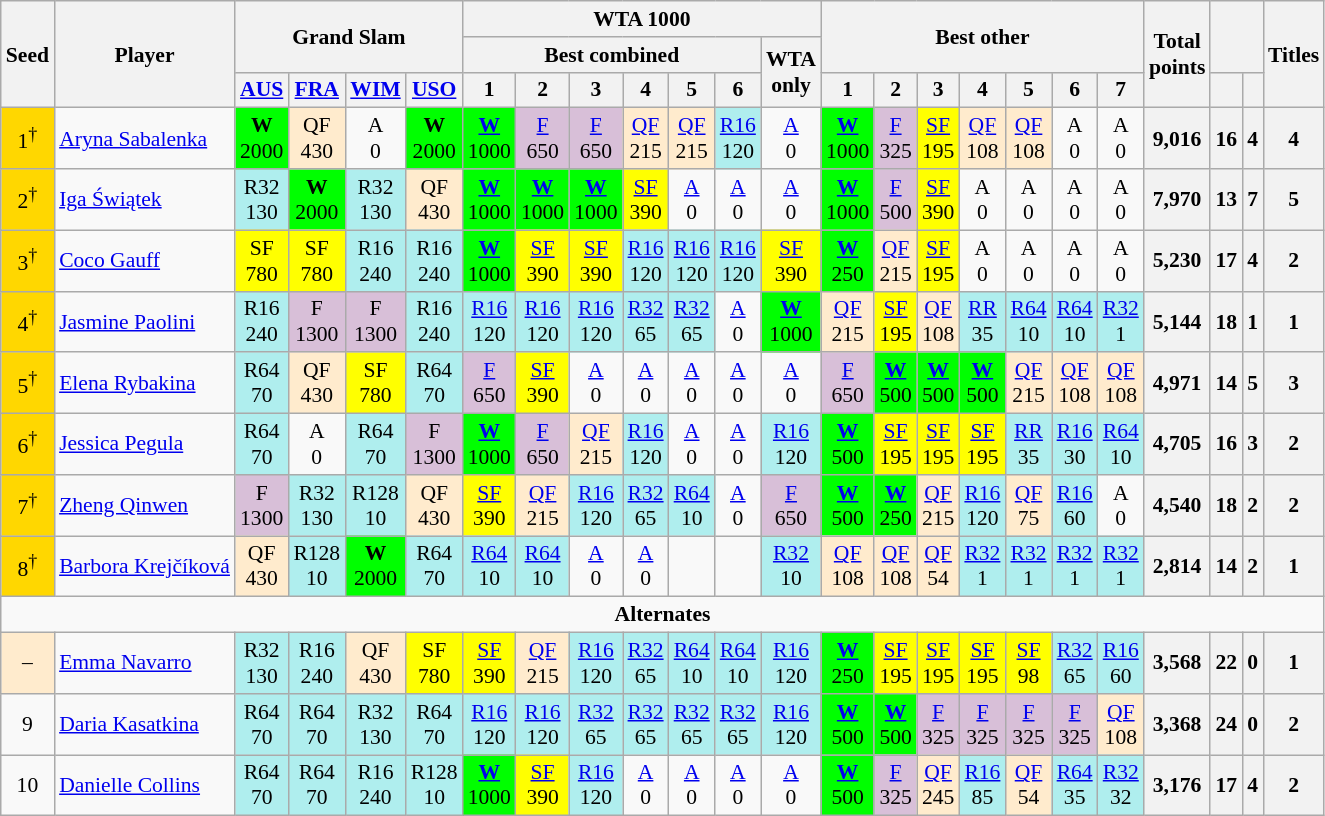<table class="wikitable nowrap" style=font-size:90%;text-align:center>
<tr>
<th rowspan=3>Seed</th>
<th rowspan=3>Player</th>
<th rowspan=2 colspan=4>Grand Slam</th>
<th colspan=7>WTA 1000</th>
<th rowspan=2 colspan=7>Best other</th>
<th rowspan=3>Total<br>points</th>
<th colspan=2 rowspan=2></th>
<th rowspan=3>Titles</th>
</tr>
<tr>
<th colspan=6>Best combined</th>
<th rowspan=2>WTA<br>only</th>
</tr>
<tr>
<th><a href='#'>AUS</a></th>
<th><a href='#'>FRA</a></th>
<th><a href='#'>WIM</a></th>
<th><a href='#'>USO</a></th>
<th>1</th>
<th>2</th>
<th>3</th>
<th>4</th>
<th>5</th>
<th>6</th>
<th>1</th>
<th>2</th>
<th>3</th>
<th>4</th>
<th>5</th>
<th>6</th>
<th>7</th>
<th></th>
<th></th>
</tr>
<tr>
<td bgcolor=gold>1<sup>†</sup></td>
<td align=left> <a href='#'>Aryna Sabalenka</a></td>
<td bgcolor=lime><strong>W</strong><br>2000</td>
<td bgcolor=ffebcd>QF<br>430</td>
<td>A<br>0</td>
<td bgcolor=lime><strong>W</strong><br>2000</td>
<td bgcolor=lime><a href='#'><strong>W</strong></a><br>1000</td>
<td bgcolor=thistle><a href='#'>F</a><br>650</td>
<td bgcolor=thistle><a href='#'>F</a><br>650</td>
<td bgcolor=ffebcd><a href='#'>QF</a><br>215</td>
<td bgcolor=ffebcd><a href='#'>QF</a><br>215</td>
<td bgcolor=afeeee><a href='#'>R16</a><br>120</td>
<td><a href='#'>A</a><br>0</td>
<td bgcolor=lime><strong><a href='#'>W</a></strong><br>1000</td>
<td bgcolor=thistle><a href='#'>F</a><br>325</td>
<td bgcolor=yellow><a href='#'>SF</a><br>195</td>
<td bgcolor=ffebcd><a href='#'>QF</a><br>108</td>
<td bgcolor=ffebcd><a href='#'>QF</a><br>108</td>
<td>A<br>0</td>
<td>A<br>0</td>
<th>9,016</th>
<th>16</th>
<th>4</th>
<th>4</th>
</tr>
<tr>
<td bgcolor=gold>2<sup>†</sup></td>
<td align=left> <a href='#'>Iga Świątek</a></td>
<td bgcolor=afeeee>R32<br>130</td>
<td bgcolor=lime><strong>W</strong><br>2000</td>
<td bgcolor=afeeee>R32<br>130</td>
<td bgcolor=ffebcd>QF<br>430</td>
<td bgcolor=lime><a href='#'><strong>W</strong></a><br>1000</td>
<td bgcolor=lime><a href='#'><strong>W</strong></a><br>1000</td>
<td bgcolor=lime><a href='#'><strong>W</strong></a><br>1000</td>
<td bgcolor=yellow><a href='#'>SF</a><br>390</td>
<td><a href='#'>A</a><br>0</td>
<td><a href='#'>A</a><br>0</td>
<td><a href='#'>A</a><br>0</td>
<td bgcolor=lime><a href='#'><strong>W</strong></a><br>1000</td>
<td bgcolor=thistle><a href='#'>F</a><br>500</td>
<td bgcolor=yellow><a href='#'>SF</a><br>390</td>
<td>A<br>0</td>
<td>A<br>0</td>
<td>A<br>0</td>
<td>A<br>0</td>
<th>7,970</th>
<th>13</th>
<th>7</th>
<th>5</th>
</tr>
<tr>
<td bgcolor=gold>3<sup>†</sup></td>
<td align=left> <a href='#'>Coco Gauff</a></td>
<td bgcolor=yellow>SF<br>780</td>
<td bgcolor=yellow>SF<br>780</td>
<td bgcolor=afeeee>R16<br>240</td>
<td bgcolor=afeeee>R16<br>240</td>
<td bgcolor=lime><strong><a href='#'>W</a></strong><br>1000</td>
<td bgcolor=yellow><a href='#'>SF</a><br>390</td>
<td bgcolor=yellow><a href='#'>SF</a><br>390</td>
<td bgcolor=afeeee><a href='#'>R16</a><br>120</td>
<td bgcolor=afeeee><a href='#'>R16</a><br>120</td>
<td bgcolor=afeeee><a href='#'>R16</a><br>120</td>
<td bgcolor=yellow><a href='#'>SF</a><br>390</td>
<td bgcolor=lime><strong><a href='#'>W</a></strong><br>250</td>
<td bgcolor=ffebcd><a href='#'>QF</a><br>215</td>
<td bgcolor=yellow><a href='#'>SF</a><br>195</td>
<td>A<br>0</td>
<td>A<br>0</td>
<td>A<br>0</td>
<td>A<br>0</td>
<th>5,230</th>
<th>17</th>
<th>4</th>
<th>2</th>
</tr>
<tr>
<td bgcolor=gold>4<sup>†</sup></td>
<td align=left> <a href='#'>Jasmine Paolini</a></td>
<td bgcolor=afeeee>R16<br>240</td>
<td bgcolor=thistle>F<br>1300</td>
<td bgcolor=thistle>F<br>1300</td>
<td bgcolor=afeeee>R16<br>240</td>
<td bgcolor=afeeee><a href='#'>R16</a><br>120</td>
<td bgcolor=afeeee><a href='#'>R16</a><br>120</td>
<td bgcolor=afeeee><a href='#'>R16</a><br>120</td>
<td bgcolor=afeeee><a href='#'>R32</a><br>65</td>
<td bgcolor=afeeee><a href='#'>R32</a><br>65</td>
<td><a href='#'>A</a><br>0</td>
<td bgcolor=lime><strong><a href='#'>W</a></strong><br>1000</td>
<td bgcolor=ffebcd><a href='#'>QF</a><br>215</td>
<td bgcolor=yellow><a href='#'>SF</a><br>195</td>
<td bgcolor=ffebcd><a href='#'>QF</a><br>108</td>
<td bgcolor=afeeee><a href='#'>RR</a><br>35</td>
<td bgcolor=afeeee><a href='#'>R64</a><br>10</td>
<td bgcolor=afeeee><a href='#'>R64</a><br>10</td>
<td bgcolor=afeeee><a href='#'>R32</a><br>1</td>
<th>5,144</th>
<th>18</th>
<th>1</th>
<th>1</th>
</tr>
<tr>
<td bgcolor=gold>5<sup>†</sup></td>
<td align=left> <a href='#'>Elena Rybakina</a></td>
<td bgcolor=afeeee>R64<br>70</td>
<td bgcolor=ffebcd>QF<br>430</td>
<td bgcolor=yellow>SF<br>780</td>
<td bgcolor=afeeee>R64<br>70</td>
<td bgcolor=thistle><a href='#'>F</a><br>650</td>
<td bgcolor=yellow><a href='#'>SF</a><br>390</td>
<td><a href='#'>A</a><br>0</td>
<td><a href='#'>A</a><br>0</td>
<td><a href='#'>A</a><br>0</td>
<td><a href='#'>A</a><br>0</td>
<td><a href='#'>A</a><br>0</td>
<td bgcolor=thistle><a href='#'>F</a><br>650</td>
<td bgcolor=lime><strong><a href='#'>W</a></strong><br>500</td>
<td bgcolor=lime><strong><a href='#'>W</a></strong><br>500</td>
<td bgcolor=lime><strong><a href='#'>W</a></strong><br>500</td>
<td bgcolor=ffebcd><a href='#'>QF</a><br>215</td>
<td bgcolor=ffebcd><a href='#'>QF</a><br>108</td>
<td bgcolor=ffebcd><a href='#'>QF</a><br>108</td>
<th>4,971</th>
<th>14</th>
<th>5</th>
<th>3</th>
</tr>
<tr>
<td bgcolor=gold>6<sup>†</sup></td>
<td align=left> <a href='#'>Jessica Pegula</a></td>
<td bgcolor=afeeee>R64<br>70</td>
<td>A<br>0</td>
<td bgcolor=afeeee>R64<br>70</td>
<td bgcolor=thistle>F<br>1300</td>
<td bgcolor=lime><strong><a href='#'>W</a></strong><br>1000</td>
<td bgcolor=thistle><a href='#'>F</a><br>650</td>
<td bgcolor=ffebcd><a href='#'>QF</a><br>215</td>
<td bgcolor=afeeee><a href='#'>R16</a><br>120</td>
<td><a href='#'>A</a><br>0</td>
<td><a href='#'>A</a><br>0</td>
<td bgcolor=afeeee><a href='#'>R16</a><br>120</td>
<td bgcolor=lime><strong><a href='#'>W</a></strong><br>500</td>
<td bgcolor=yellow><a href='#'>SF</a><br>195</td>
<td bgcolor=yellow><a href='#'>SF</a><br>195</td>
<td bgcolor=yellow><a href='#'>SF</a><br>195</td>
<td bgcolor=afeeee><a href='#'>RR</a><br>35</td>
<td bgcolor=afeeee><a href='#'>R16</a><br>30</td>
<td bgcolor=afeeee><a href='#'>R64</a><br>10</td>
<th>4,705</th>
<th>16</th>
<th>3</th>
<th>2</th>
</tr>
<tr>
<td bgcolor=gold>7<sup>†</sup></td>
<td align=left> <a href='#'>Zheng Qinwen</a></td>
<td bgcolor=thistle>F<br>1300</td>
<td bgcolor=afeeee>R32<br>130</td>
<td bgcolor=afeeee>R128<br>10</td>
<td bgcolor=ffebcd>QF<br>430</td>
<td bgcolor=yellow><a href='#'>SF</a><br>390</td>
<td bgcolor=ffebcd><a href='#'>QF</a><br>215</td>
<td bgcolor=afeeee><a href='#'>R16</a><br>120</td>
<td bgcolor=afeeee><a href='#'>R32</a><br>65</td>
<td bgcolor=afeeee><a href='#'>R64</a><br>10</td>
<td><a href='#'>A</a><br>0</td>
<td bgcolor=thistle><a href='#'>F</a><br>650</td>
<td bgcolor=lime><strong><a href='#'>W</a></strong><br>500</td>
<td bgcolor=lime><strong><a href='#'>W</a></strong><br>250</td>
<td bgcolor=ffebcd><a href='#'>QF</a><br>215</td>
<td bgcolor=afeeee><a href='#'>R16</a><br>120</td>
<td bgcolor=ffebcd><a href='#'>QF</a><br>75</td>
<td bgcolor=afeeee><a href='#'>R16</a><br>60</td>
<td>A<br>0</td>
<th>4,540</th>
<th>18</th>
<th>2</th>
<th>2</th>
</tr>
<tr>
<td bgcolor=gold>8<sup>†</sup></td>
<td align=left> <a href='#'>Barbora Krejčíková</a></td>
<td bgcolor=ffebcd>QF<br>430</td>
<td bgcolor=afeeee>R128<br>10</td>
<td bgcolor=lime><strong>W</strong><br>2000</td>
<td bgcolor=afeeee>R64<br>70</td>
<td bgcolor=afeeee><a href='#'>R64</a><br>10</td>
<td bgcolor=afeeee><a href='#'>R64</a><br>10</td>
<td><a href='#'>A</a><br>0</td>
<td><a href='#'>A</a><br>0</td>
<td></td>
<td></td>
<td bgcolor=afeeee><a href='#'>R32</a><br>10</td>
<td bgcolor=ffebcd><a href='#'>QF</a><br>108</td>
<td bgcolor=ffebcd><a href='#'>QF</a><br>108</td>
<td bgcolor=ffebcd><a href='#'>QF</a><br>54</td>
<td bgcolor=afeeee><a href='#'>R32</a><br>1</td>
<td bgcolor=afeeee><a href='#'>R32</a><br>1</td>
<td bgcolor=afeeee><a href='#'>R32</a><br>1</td>
<td bgcolor=afeeee><a href='#'>R32</a><br>1</td>
<th>2,814</th>
<th>14</th>
<th>2</th>
<th>1</th>
</tr>
<tr>
<td colspan=24><strong>Alternates</strong></td>
</tr>
<tr>
<td bgcolor= #ffebcd>–</td>
<td align=left> <a href='#'>Emma Navarro</a></td>
<td bgcolor=afeeee>R32<br>130</td>
<td bgcolor=afeeee>R16<br>240</td>
<td bgcolor=ffebcd>QF<br>430</td>
<td bgcolor=yellow>SF<br>780</td>
<td bgcolor=yellow><a href='#'>SF</a><br>390</td>
<td bgcolor=ffebcd><a href='#'>QF</a><br>215</td>
<td bgcolor=afeeee><a href='#'>R16</a><br>120</td>
<td bgcolor=afeeee><a href='#'>R32</a><br>65</td>
<td bgcolor=afeeee><a href='#'>R64</a><br>10</td>
<td bgcolor=afeeee><a href='#'>R64</a><br>10</td>
<td bgcolor=afeeee><a href='#'>R16</a><br>120</td>
<td bgcolor=lime><strong><a href='#'>W</a></strong><br>250</td>
<td bgcolor=yellow><a href='#'>SF</a><br>195</td>
<td bgcolor=yellow><a href='#'>SF</a><br>195</td>
<td bgcolor=yellow><a href='#'>SF</a><br>195</td>
<td bgcolor=yellow><a href='#'>SF</a><br>98</td>
<td bgcolor=afeeee><a href='#'>R32</a><br>65</td>
<td bgcolor=afeeee><a href='#'>R16</a><br>60</td>
<th>3,568</th>
<th>22</th>
<th>0</th>
<th>1</th>
</tr>
<tr>
<td>9</td>
<td align=left> <a href='#'>Daria Kasatkina</a></td>
<td bgcolor=afeeee>R64<br>70</td>
<td bgcolor=afeeee>R64<br>70</td>
<td bgcolor=afeeee>R32<br>130</td>
<td bgcolor=afeeee>R64<br>70</td>
<td bgcolor=afeeee><a href='#'>R16</a><br>120</td>
<td bgcolor=afeeee><a href='#'>R16</a><br>120</td>
<td bgcolor=afeeee><a href='#'>R32</a><br>65</td>
<td bgcolor=afeeee><a href='#'>R32</a><br>65</td>
<td bgcolor=afeeee><a href='#'>R32</a><br>65</td>
<td bgcolor=afeeee><a href='#'>R32</a><br>65</td>
<td bgcolor=afeeee><a href='#'>R16</a><br>120</td>
<td bgcolor=lime><strong><a href='#'>W</a></strong><br>500</td>
<td bgcolor=lime><strong><a href='#'>W</a></strong><br>500</td>
<td bgcolor=thistle><a href='#'>F</a><br>325</td>
<td bgcolor=thistle><a href='#'>F</a><br>325</td>
<td bgcolor=thistle><a href='#'>F</a><br>325</td>
<td bgcolor=thistle><a href='#'>F</a><br>325</td>
<td bgcolor=ffebcd><a href='#'>QF</a><br>108</td>
<th>3,368</th>
<th>24</th>
<th>0</th>
<th>2</th>
</tr>
<tr>
<td>10</td>
<td align=left> <a href='#'>Danielle Collins</a></td>
<td bgcolor=afeeee>R64<br>70</td>
<td bgcolor=afeeee>R64<br>70</td>
<td bgcolor=afeeee>R16<br>240</td>
<td bgcolor=afeeee>R128<br>10</td>
<td bgcolor=lime><strong><a href='#'>W</a></strong><br>1000</td>
<td bgcolor=yellow><a href='#'>SF</a><br>390</td>
<td bgcolor=afeeee><a href='#'>R16</a><br>120</td>
<td><a href='#'>A</a><br>0</td>
<td><a href='#'>A</a><br>0</td>
<td><a href='#'>A</a><br>0</td>
<td><a href='#'>A</a><br>0</td>
<td bgcolor=lime><strong><a href='#'>W</a></strong><br>500</td>
<td bgcolor=thistle><a href='#'>F</a><br>325</td>
<td bgcolor=ffebcd><a href='#'>QF</a><br>245</td>
<td bgcolor=afeeee><a href='#'>R16</a><br>85</td>
<td bgcolor=ffebcd><a href='#'>QF</a><br>54</td>
<td bgcolor=afeeee><a href='#'>R64</a><br>35</td>
<td bgcolor=afeeee><a href='#'>R32</a><br>32</td>
<th>3,176</th>
<th>17</th>
<th>4</th>
<th>2</th>
</tr>
</table>
